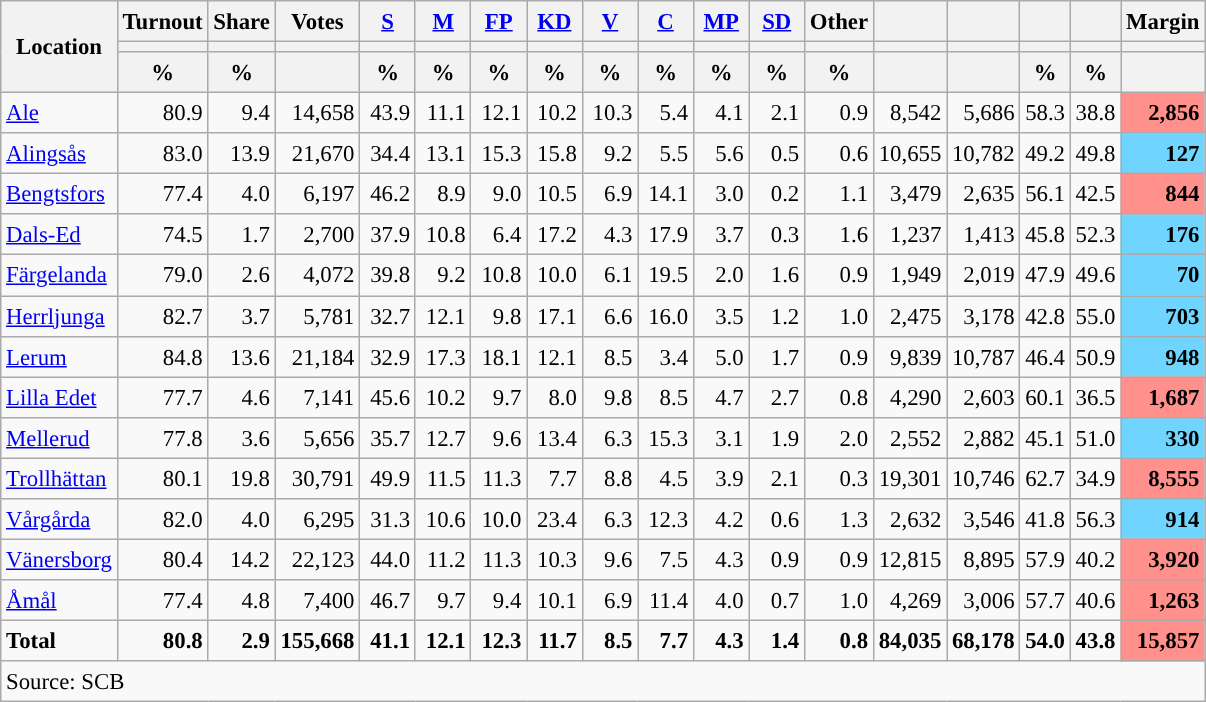<table class="wikitable sortable" style="text-align:right; font-size:95%; line-height:20px;">
<tr>
<th rowspan="3">Location</th>
<th>Turnout</th>
<th>Share</th>
<th>Votes</th>
<th width="30px" class="unsortable"><a href='#'>S</a></th>
<th width="30px" class="unsortable"><a href='#'>M</a></th>
<th width="30px" class="unsortable"><a href='#'>FP</a></th>
<th width="30px" class="unsortable"><a href='#'>KD</a></th>
<th width="30px" class="unsortable"><a href='#'>V</a></th>
<th width="30px" class="unsortable"><a href='#'>C</a></th>
<th width="30px" class="unsortable"><a href='#'>MP</a></th>
<th width="30px" class="unsortable"><a href='#'>SD</a></th>
<th width="30px" class="unsortable">Other</th>
<th></th>
<th></th>
<th></th>
<th></th>
<th>Margin</th>
</tr>
<tr>
<th></th>
<th></th>
<th></th>
<th style="background:"></th>
<th style="background:"></th>
<th style="background:"></th>
<th style="background:"></th>
<th style="background:"></th>
<th style="background:"></th>
<th style="background:"></th>
<th style="background:"></th>
<th style="background:"></th>
<th style="background:"></th>
<th style="background:"></th>
<th style="background:"></th>
<th style="background:"></th>
<th></th>
</tr>
<tr>
<th data-sort-type="number">%</th>
<th data-sort-type="number">%</th>
<th></th>
<th data-sort-type="number">%</th>
<th data-sort-type="number">%</th>
<th data-sort-type="number">%</th>
<th data-sort-type="number">%</th>
<th data-sort-type="number">%</th>
<th data-sort-type="number">%</th>
<th data-sort-type="number">%</th>
<th data-sort-type="number">%</th>
<th data-sort-type="number">%</th>
<th data-sort-type="number"></th>
<th data-sort-type="number"></th>
<th data-sort-type="number">%</th>
<th data-sort-type="number">%</th>
<th data-sort-type="number"></th>
</tr>
<tr>
<td align=left><a href='#'>Ale</a></td>
<td>80.9</td>
<td>9.4</td>
<td>14,658</td>
<td>43.9</td>
<td>11.1</td>
<td>12.1</td>
<td>10.2</td>
<td>10.3</td>
<td>5.4</td>
<td>4.1</td>
<td>2.1</td>
<td>0.9</td>
<td>8,542</td>
<td>5,686</td>
<td>58.3</td>
<td>38.8</td>
<td bgcolor=#ff908c><strong>2,856</strong></td>
</tr>
<tr>
<td align=left><a href='#'>Alingsås</a></td>
<td>83.0</td>
<td>13.9</td>
<td>21,670</td>
<td>34.4</td>
<td>13.1</td>
<td>15.3</td>
<td>15.8</td>
<td>9.2</td>
<td>5.5</td>
<td>5.6</td>
<td>0.5</td>
<td>0.6</td>
<td>10,655</td>
<td>10,782</td>
<td>49.2</td>
<td>49.8</td>
<td bgcolor=#6fd5fe><strong>127</strong></td>
</tr>
<tr>
<td align=left><a href='#'>Bengtsfors</a></td>
<td>77.4</td>
<td>4.0</td>
<td>6,197</td>
<td>46.2</td>
<td>8.9</td>
<td>9.0</td>
<td>10.5</td>
<td>6.9</td>
<td>14.1</td>
<td>3.0</td>
<td>0.2</td>
<td>1.1</td>
<td>3,479</td>
<td>2,635</td>
<td>56.1</td>
<td>42.5</td>
<td bgcolor=#ff908c><strong>844</strong></td>
</tr>
<tr>
<td align=left><a href='#'>Dals-Ed</a></td>
<td>74.5</td>
<td>1.7</td>
<td>2,700</td>
<td>37.9</td>
<td>10.8</td>
<td>6.4</td>
<td>17.2</td>
<td>4.3</td>
<td>17.9</td>
<td>3.7</td>
<td>0.3</td>
<td>1.6</td>
<td>1,237</td>
<td>1,413</td>
<td>45.8</td>
<td>52.3</td>
<td bgcolor=#6fd5fe><strong>176</strong></td>
</tr>
<tr>
<td align=left><a href='#'>Färgelanda</a></td>
<td>79.0</td>
<td>2.6</td>
<td>4,072</td>
<td>39.8</td>
<td>9.2</td>
<td>10.8</td>
<td>10.0</td>
<td>6.1</td>
<td>19.5</td>
<td>2.0</td>
<td>1.6</td>
<td>0.9</td>
<td>1,949</td>
<td>2,019</td>
<td>47.9</td>
<td>49.6</td>
<td bgcolor=#6fd5fe><strong>70</strong></td>
</tr>
<tr>
<td align=left><a href='#'>Herrljunga</a></td>
<td>82.7</td>
<td>3.7</td>
<td>5,781</td>
<td>32.7</td>
<td>12.1</td>
<td>9.8</td>
<td>17.1</td>
<td>6.6</td>
<td>16.0</td>
<td>3.5</td>
<td>1.2</td>
<td>1.0</td>
<td>2,475</td>
<td>3,178</td>
<td>42.8</td>
<td>55.0</td>
<td bgcolor=#6fd5fe><strong>703</strong></td>
</tr>
<tr>
<td align=left><a href='#'>Lerum</a></td>
<td>84.8</td>
<td>13.6</td>
<td>21,184</td>
<td>32.9</td>
<td>17.3</td>
<td>18.1</td>
<td>12.1</td>
<td>8.5</td>
<td>3.4</td>
<td>5.0</td>
<td>1.7</td>
<td>0.9</td>
<td>9,839</td>
<td>10,787</td>
<td>46.4</td>
<td>50.9</td>
<td bgcolor=#6fd5fe><strong>948</strong></td>
</tr>
<tr>
<td align=left><a href='#'>Lilla Edet</a></td>
<td>77.7</td>
<td>4.6</td>
<td>7,141</td>
<td>45.6</td>
<td>10.2</td>
<td>9.7</td>
<td>8.0</td>
<td>9.8</td>
<td>8.5</td>
<td>4.7</td>
<td>2.7</td>
<td>0.8</td>
<td>4,290</td>
<td>2,603</td>
<td>60.1</td>
<td>36.5</td>
<td bgcolor=#ff908c><strong>1,687</strong></td>
</tr>
<tr>
<td align=left><a href='#'>Mellerud</a></td>
<td>77.8</td>
<td>3.6</td>
<td>5,656</td>
<td>35.7</td>
<td>12.7</td>
<td>9.6</td>
<td>13.4</td>
<td>6.3</td>
<td>15.3</td>
<td>3.1</td>
<td>1.9</td>
<td>2.0</td>
<td>2,552</td>
<td>2,882</td>
<td>45.1</td>
<td>51.0</td>
<td bgcolor=#6fd5fe><strong>330</strong></td>
</tr>
<tr>
<td align=left><a href='#'>Trollhättan</a></td>
<td>80.1</td>
<td>19.8</td>
<td>30,791</td>
<td>49.9</td>
<td>11.5</td>
<td>11.3</td>
<td>7.7</td>
<td>8.8</td>
<td>4.5</td>
<td>3.9</td>
<td>2.1</td>
<td>0.3</td>
<td>19,301</td>
<td>10,746</td>
<td>62.7</td>
<td>34.9</td>
<td bgcolor=#ff908c><strong>8,555</strong></td>
</tr>
<tr>
<td align=left><a href='#'>Vårgårda</a></td>
<td>82.0</td>
<td>4.0</td>
<td>6,295</td>
<td>31.3</td>
<td>10.6</td>
<td>10.0</td>
<td>23.4</td>
<td>6.3</td>
<td>12.3</td>
<td>4.2</td>
<td>0.6</td>
<td>1.3</td>
<td>2,632</td>
<td>3,546</td>
<td>41.8</td>
<td>56.3</td>
<td bgcolor=#6fd5fe><strong>914</strong></td>
</tr>
<tr>
<td align=left><a href='#'>Vänersborg</a></td>
<td>80.4</td>
<td>14.2</td>
<td>22,123</td>
<td>44.0</td>
<td>11.2</td>
<td>11.3</td>
<td>10.3</td>
<td>9.6</td>
<td>7.5</td>
<td>4.3</td>
<td>0.9</td>
<td>0.9</td>
<td>12,815</td>
<td>8,895</td>
<td>57.9</td>
<td>40.2</td>
<td bgcolor=#ff908c><strong>3,920</strong></td>
</tr>
<tr>
<td align=left><a href='#'>Åmål</a></td>
<td>77.4</td>
<td>4.8</td>
<td>7,400</td>
<td>46.7</td>
<td>9.7</td>
<td>9.4</td>
<td>10.1</td>
<td>6.9</td>
<td>11.4</td>
<td>4.0</td>
<td>0.7</td>
<td>1.0</td>
<td>4,269</td>
<td>3,006</td>
<td>57.7</td>
<td>40.6</td>
<td bgcolor=#ff908c><strong>1,263</strong></td>
</tr>
<tr>
<td align=left><strong>Total</strong></td>
<td><strong>80.8</strong></td>
<td><strong>2.9</strong></td>
<td><strong>155,668</strong></td>
<td><strong>41.1</strong></td>
<td><strong>12.1</strong></td>
<td><strong>12.3</strong></td>
<td><strong>11.7</strong></td>
<td><strong>8.5</strong></td>
<td><strong>7.7</strong></td>
<td><strong>4.3</strong></td>
<td><strong>1.4</strong></td>
<td><strong>0.8</strong></td>
<td><strong>84,035</strong></td>
<td><strong>68,178</strong></td>
<td><strong>54.0</strong></td>
<td><strong>43.8</strong></td>
<td bgcolor=#ff908c><strong>15,857</strong></td>
</tr>
<tr>
<td align=left colspan=18>Source: SCB </td>
</tr>
</table>
